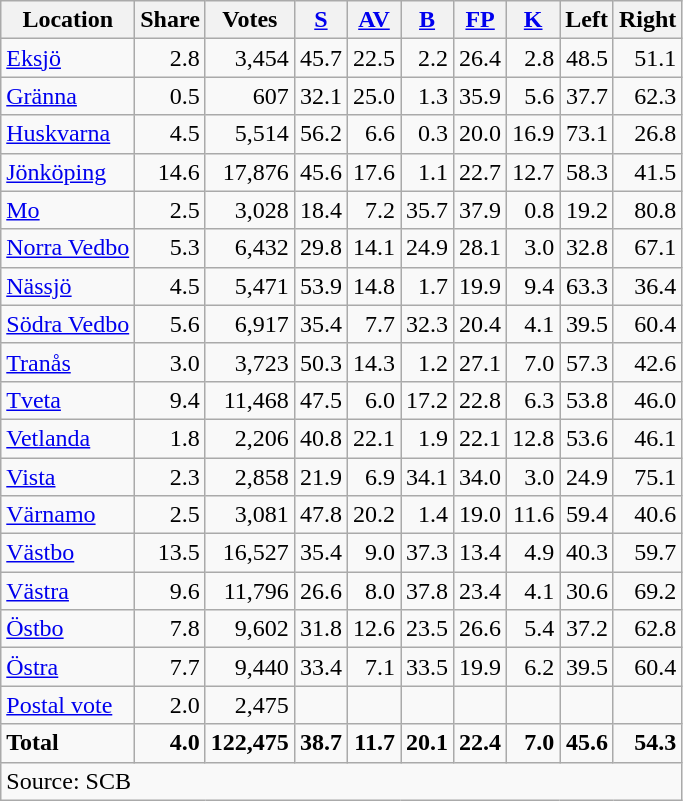<table class="wikitable sortable" style=text-align:right>
<tr>
<th>Location</th>
<th>Share</th>
<th>Votes</th>
<th><a href='#'>S</a></th>
<th><a href='#'>AV</a></th>
<th><a href='#'>B</a></th>
<th><a href='#'>FP</a></th>
<th><a href='#'>K</a></th>
<th>Left</th>
<th>Right</th>
</tr>
<tr>
<td align=left><a href='#'>Eksjö</a></td>
<td>2.8</td>
<td>3,454</td>
<td>45.7</td>
<td>22.5</td>
<td>2.2</td>
<td>26.4</td>
<td>2.8</td>
<td>48.5</td>
<td>51.1</td>
</tr>
<tr>
<td align=left><a href='#'>Gränna</a></td>
<td>0.5</td>
<td>607</td>
<td>32.1</td>
<td>25.0</td>
<td>1.3</td>
<td>35.9</td>
<td>5.6</td>
<td>37.7</td>
<td>62.3</td>
</tr>
<tr>
<td align=left><a href='#'>Huskvarna</a></td>
<td>4.5</td>
<td>5,514</td>
<td>56.2</td>
<td>6.6</td>
<td>0.3</td>
<td>20.0</td>
<td>16.9</td>
<td>73.1</td>
<td>26.8</td>
</tr>
<tr>
<td align=left><a href='#'>Jönköping</a></td>
<td>14.6</td>
<td>17,876</td>
<td>45.6</td>
<td>17.6</td>
<td>1.1</td>
<td>22.7</td>
<td>12.7</td>
<td>58.3</td>
<td>41.5</td>
</tr>
<tr>
<td align=left><a href='#'>Mo</a></td>
<td>2.5</td>
<td>3,028</td>
<td>18.4</td>
<td>7.2</td>
<td>35.7</td>
<td>37.9</td>
<td>0.8</td>
<td>19.2</td>
<td>80.8</td>
</tr>
<tr>
<td align=left><a href='#'>Norra Vedbo</a></td>
<td>5.3</td>
<td>6,432</td>
<td>29.8</td>
<td>14.1</td>
<td>24.9</td>
<td>28.1</td>
<td>3.0</td>
<td>32.8</td>
<td>67.1</td>
</tr>
<tr>
<td align=left><a href='#'>Nässjö</a></td>
<td>4.5</td>
<td>5,471</td>
<td>53.9</td>
<td>14.8</td>
<td>1.7</td>
<td>19.9</td>
<td>9.4</td>
<td>63.3</td>
<td>36.4</td>
</tr>
<tr>
<td align=left><a href='#'>Södra Vedbo</a></td>
<td>5.6</td>
<td>6,917</td>
<td>35.4</td>
<td>7.7</td>
<td>32.3</td>
<td>20.4</td>
<td>4.1</td>
<td>39.5</td>
<td>60.4</td>
</tr>
<tr>
<td align=left><a href='#'>Tranås</a></td>
<td>3.0</td>
<td>3,723</td>
<td>50.3</td>
<td>14.3</td>
<td>1.2</td>
<td>27.1</td>
<td>7.0</td>
<td>57.3</td>
<td>42.6</td>
</tr>
<tr>
<td align=left><a href='#'>Tveta</a></td>
<td>9.4</td>
<td>11,468</td>
<td>47.5</td>
<td>6.0</td>
<td>17.2</td>
<td>22.8</td>
<td>6.3</td>
<td>53.8</td>
<td>46.0</td>
</tr>
<tr>
<td align=left><a href='#'>Vetlanda</a></td>
<td>1.8</td>
<td>2,206</td>
<td>40.8</td>
<td>22.1</td>
<td>1.9</td>
<td>22.1</td>
<td>12.8</td>
<td>53.6</td>
<td>46.1</td>
</tr>
<tr>
<td align=left><a href='#'>Vista</a></td>
<td>2.3</td>
<td>2,858</td>
<td>21.9</td>
<td>6.9</td>
<td>34.1</td>
<td>34.0</td>
<td>3.0</td>
<td>24.9</td>
<td>75.1</td>
</tr>
<tr>
<td align=left><a href='#'>Värnamo</a></td>
<td>2.5</td>
<td>3,081</td>
<td>47.8</td>
<td>20.2</td>
<td>1.4</td>
<td>19.0</td>
<td>11.6</td>
<td>59.4</td>
<td>40.6</td>
</tr>
<tr>
<td align=left><a href='#'>Västbo</a></td>
<td>13.5</td>
<td>16,527</td>
<td>35.4</td>
<td>9.0</td>
<td>37.3</td>
<td>13.4</td>
<td>4.9</td>
<td>40.3</td>
<td>59.7</td>
</tr>
<tr>
<td align=left><a href='#'>Västra</a></td>
<td>9.6</td>
<td>11,796</td>
<td>26.6</td>
<td>8.0</td>
<td>37.8</td>
<td>23.4</td>
<td>4.1</td>
<td>30.6</td>
<td>69.2</td>
</tr>
<tr>
<td align=left><a href='#'>Östbo</a></td>
<td>7.8</td>
<td>9,602</td>
<td>31.8</td>
<td>12.6</td>
<td>23.5</td>
<td>26.6</td>
<td>5.4</td>
<td>37.2</td>
<td>62.8</td>
</tr>
<tr>
<td align=left><a href='#'>Östra</a></td>
<td>7.7</td>
<td>9,440</td>
<td>33.4</td>
<td>7.1</td>
<td>33.5</td>
<td>19.9</td>
<td>6.2</td>
<td>39.5</td>
<td>60.4</td>
</tr>
<tr>
<td align=left><a href='#'>Postal vote</a></td>
<td>2.0</td>
<td>2,475</td>
<td></td>
<td></td>
<td></td>
<td></td>
<td></td>
<td></td>
<td></td>
</tr>
<tr>
<td align=left><strong>Total</strong></td>
<td><strong>4.0</strong></td>
<td><strong>122,475</strong></td>
<td><strong>38.7</strong></td>
<td><strong>11.7</strong></td>
<td><strong>20.1</strong></td>
<td><strong>22.4</strong></td>
<td><strong>7.0</strong></td>
<td><strong>45.6</strong></td>
<td><strong>54.3</strong></td>
</tr>
<tr>
<td align=left colspan=10>Source: SCB </td>
</tr>
</table>
